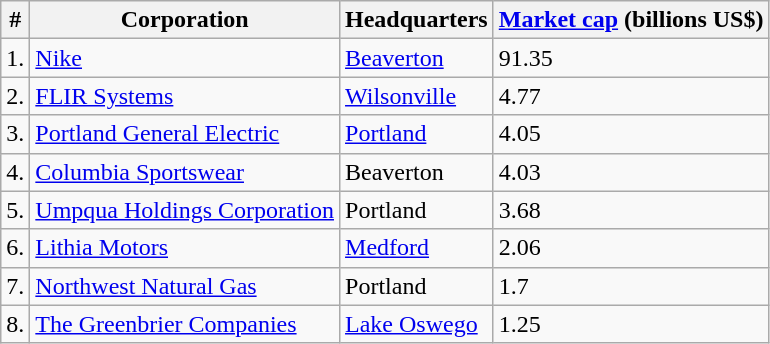<table class="wikitable">
<tr>
<th>#</th>
<th>Corporation</th>
<th>Headquarters</th>
<th><a href='#'>Market cap</a> (billions US$)</th>
</tr>
<tr>
<td>1.</td>
<td><a href='#'>Nike</a></td>
<td><a href='#'>Beaverton</a></td>
<td>91.35</td>
</tr>
<tr>
<td>2.</td>
<td><a href='#'>FLIR Systems</a></td>
<td><a href='#'>Wilsonville</a></td>
<td>4.77</td>
</tr>
<tr>
<td>3.</td>
<td><a href='#'>Portland General Electric</a></td>
<td><a href='#'>Portland</a></td>
<td>4.05</td>
</tr>
<tr>
<td>4.</td>
<td><a href='#'>Columbia Sportswear</a></td>
<td>Beaverton</td>
<td>4.03</td>
</tr>
<tr>
<td>5.</td>
<td><a href='#'>Umpqua Holdings Corporation</a></td>
<td>Portland</td>
<td>3.68</td>
</tr>
<tr>
<td>6.</td>
<td><a href='#'>Lithia Motors</a></td>
<td><a href='#'>Medford</a></td>
<td>2.06</td>
</tr>
<tr>
<td>7.</td>
<td><a href='#'>Northwest Natural Gas</a></td>
<td>Portland</td>
<td>1.7</td>
</tr>
<tr>
<td>8.</td>
<td><a href='#'>The Greenbrier Companies</a></td>
<td><a href='#'>Lake Oswego</a></td>
<td>1.25</td>
</tr>
</table>
